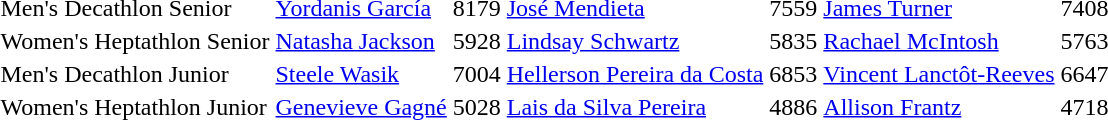<table>
<tr>
<td>Men's Decathlon Senior</td>
<td align=left><a href='#'>Yordanis García</a> <br></td>
<td>8179</td>
<td align=left><a href='#'>José Mendieta</a> <br></td>
<td>7559</td>
<td align=left><a href='#'>James Turner</a> <br></td>
<td>7408</td>
</tr>
<tr>
<td>Women's Heptathlon Senior</td>
<td align=left><a href='#'>Natasha Jackson</a> <br></td>
<td>5928</td>
<td align=left><a href='#'>Lindsay Schwartz</a> <br></td>
<td>5835</td>
<td align=left><a href='#'>Rachael McIntosh</a> <br></td>
<td>5763</td>
</tr>
<tr>
<td>Men's Decathlon Junior</td>
<td align=left><a href='#'>Steele Wasik</a> <br></td>
<td>7004</td>
<td align=left><a href='#'>Hellerson Pereira da Costa</a> <br></td>
<td>6853</td>
<td align=left><a href='#'>Vincent Lanctôt-Reeves</a> <br></td>
<td>6647</td>
</tr>
<tr>
<td>Women's Heptathlon Junior</td>
<td align=left><a href='#'>Genevieve Gagné</a> <br></td>
<td>5028</td>
<td align=left><a href='#'>Lais da Silva Pereira</a> <br></td>
<td>4886</td>
<td align=left><a href='#'>Allison Frantz</a> <br></td>
<td>4718</td>
</tr>
</table>
